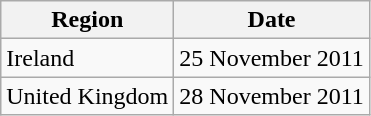<table class="wikitable">
<tr>
<th>Region</th>
<th>Date</th>
</tr>
<tr>
<td>Ireland</td>
<td>25 November 2011</td>
</tr>
<tr>
<td>United Kingdom</td>
<td>28 November 2011</td>
</tr>
</table>
